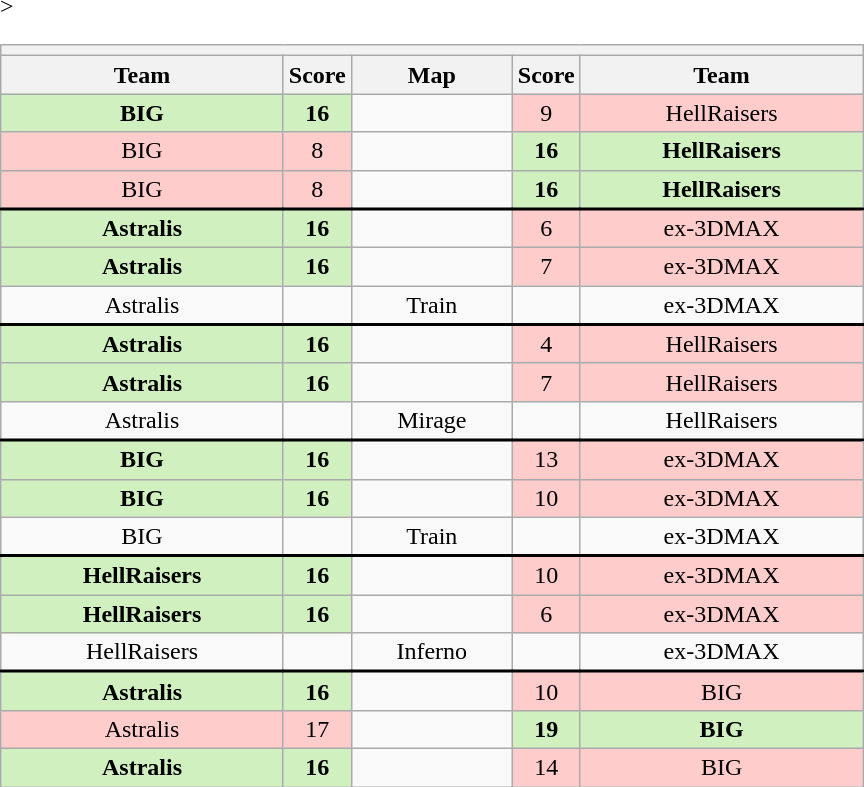<table class="wikitable" style="text-align: center">
<tr>
<th colspan=5></th>
</tr>
<tr <noinclude>>
<th width="181px">Team</th>
<th width="20px">Score</th>
<th width="100px">Map</th>
<th width="20px">Score</th>
<th width="181px">Team</noinclude></th>
</tr>
<tr>
<td style="background: #D0F0C0;"><strong>BIG</strong></td>
<td style="background: #D0F0C0;"><strong>16</strong></td>
<td></td>
<td style="background: #FFCCCC;">9</td>
<td style="background: #FFCCCC;">HellRaisers</td>
</tr>
<tr>
<td style="background: #FFCCCC;">BIG</td>
<td style="background: #FFCCCC;">8</td>
<td></td>
<td style="background: #D0F0C0;"><strong>16</strong></td>
<td style="background: #D0F0C0;"><strong>HellRaisers</strong></td>
</tr>
<tr style="text-align:center;border-width:0 0 2px 0; border-style:solid;border-color:black;">
<td style="background: #FFCCCC;">BIG</td>
<td style="background: #FFCCCC;">8</td>
<td></td>
<td style="background: #D0F0C0;"><strong>16</strong></td>
<td style="background: #D0F0C0;"><strong>HellRaisers</strong></td>
</tr>
<tr>
<td style="background: #D0F0C0;"><strong>Astralis</strong></td>
<td style="background: #D0F0C0;"><strong>16</strong></td>
<td></td>
<td style="background: #FFCCCC;">6</td>
<td style="background: #FFCCCC;">ex-3DMAX</td>
</tr>
<tr>
<td style="background: #D0F0C0;"><strong>Astralis</strong></td>
<td style="background: #D0F0C0;"><strong>16</strong></td>
<td></td>
<td style="background: #FFCCCC;">7</td>
<td style="background: #FFCCCC;">ex-3DMAX</td>
</tr>
<tr style="text-align:center;border-width:0 0 2px 0; border-style:solid;border-color:black;">
<td>Astralis</td>
<td></td>
<td>Train</td>
<td></td>
<td>ex-3DMAX</td>
</tr>
<tr>
<td style="background: #D0F0C0;"><strong>Astralis</strong></td>
<td style="background: #D0F0C0;"><strong>16</strong></td>
<td></td>
<td style="background: #FFCCCC;">4</td>
<td style="background: #FFCCCC;">HellRaisers</td>
</tr>
<tr>
<td style="background: #D0F0C0;"><strong>Astralis</strong></td>
<td style="background: #D0F0C0;"><strong>16</strong></td>
<td></td>
<td style="background: #FFCCCC;">7</td>
<td style="background: #FFCCCC;">HellRaisers</td>
</tr>
<tr style="text-align:center;border-width:0 0 2px 0; border-style:solid;border-color:black;">
<td>Astralis</td>
<td></td>
<td>Mirage</td>
<td></td>
<td>HellRaisers</td>
</tr>
<tr>
<td style="background: #D0F0C0;"><strong>BIG</strong></td>
<td style="background: #D0F0C0;"><strong>16</strong></td>
<td></td>
<td style="background: #FFCCCC;">13</td>
<td style="background: #FFCCCC;">ex-3DMAX</td>
</tr>
<tr>
<td style="background: #D0F0C0;"><strong>BIG</strong></td>
<td style="background: #D0F0C0;"><strong>16</strong></td>
<td></td>
<td style="background: #FFCCCC;">10</td>
<td style="background: #FFCCCC;">ex-3DMAX</td>
</tr>
<tr style="text-align:center;border-width:0 0 2px 0; border-style:solid;border-color:black;">
<td>BIG</td>
<td></td>
<td>Train</td>
<td></td>
<td>ex-3DMAX</td>
</tr>
<tr>
<td style="background: #D0F0C0;"><strong>HellRaisers</strong></td>
<td style="background: #D0F0C0;"><strong>16</strong></td>
<td></td>
<td style="background: #FFCCCC;">10</td>
<td style="background: #FFCCCC;">ex-3DMAX</td>
</tr>
<tr>
<td style="background: #D0F0C0;"><strong>HellRaisers</strong></td>
<td style="background: #D0F0C0;"><strong>16</strong></td>
<td></td>
<td style="background: #FFCCCC;">6</td>
<td style="background: #FFCCCC;">ex-3DMAX</td>
</tr>
<tr style="text-align:center;border-width:0 0 2px 0; border-style:solid;border-color:black;">
<td>HellRaisers</td>
<td></td>
<td>Inferno</td>
<td></td>
<td>ex-3DMAX</td>
</tr>
<tr>
<td style="background: #D0F0C0;"><strong>Astralis</strong></td>
<td style="background: #D0F0C0;"><strong>16</strong></td>
<td></td>
<td style="background: #FFCCCC;">10</td>
<td style="background: #FFCCCC;">BIG</td>
</tr>
<tr>
<td style="background: #FFCCCC;">Astralis</td>
<td style="background: #FFCCCC;">17</td>
<td></td>
<td style="background: #D0F0C0;"><strong>19</strong></td>
<td style="background: #D0F0C0;"><strong>BIG</strong></td>
</tr>
<tr>
<td style="background: #D0F0C0;"><strong>Astralis</strong></td>
<td style="background: #D0F0C0;"><strong>16</strong></td>
<td></td>
<td style="background: #FFCCCC;">14</td>
<td style="background: #FFCCCC;">BIG</td>
</tr>
</table>
